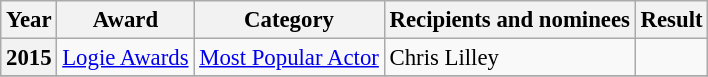<table class="wikitable plainrowheaders" style="font-size: 95%;">
<tr>
<th scope="col">Year</th>
<th scope="col">Award</th>
<th scope="col">Category</th>
<th scope="col">Recipients and nominees</th>
<th scope="col">Result</th>
</tr>
<tr>
<th scope="row">2015</th>
<td><a href='#'>Logie Awards</a></td>
<td><a href='#'>Most Popular Actor</a></td>
<td>Chris Lilley</td>
<td></td>
</tr>
<tr>
</tr>
</table>
